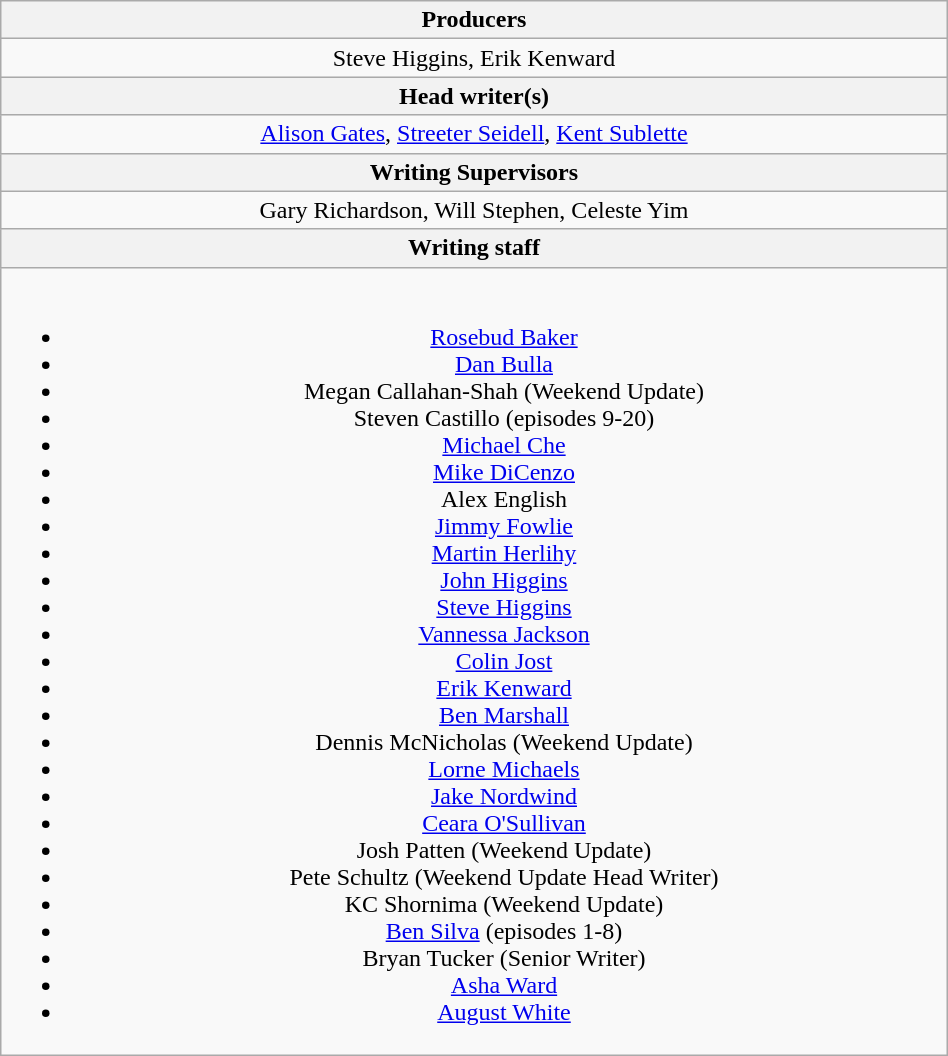<table class="wikitable plainrowheaders"  style="text-align:center; width:50%;">
<tr>
<th><strong>Producers</strong></th>
</tr>
<tr>
<td>Steve Higgins, Erik Kenward</td>
</tr>
<tr>
<th><strong>Head writer(s)</strong></th>
</tr>
<tr>
<td><a href='#'>Alison Gates</a>, <a href='#'>Streeter Seidell</a>, <a href='#'>Kent Sublette</a></td>
</tr>
<tr>
<th><strong>Writing Supervisors</strong></th>
</tr>
<tr>
<td>Gary Richardson, Will Stephen, Celeste Yim</td>
</tr>
<tr>
<th><strong>Writing staff</strong></th>
</tr>
<tr>
<td><br><ul><li><a href='#'>Rosebud Baker</a></li><li><a href='#'>Dan Bulla</a></li><li>Megan Callahan-Shah (Weekend Update)</li><li>Steven Castillo (episodes 9-20)</li><li><a href='#'>Michael Che</a></li><li><a href='#'>Mike DiCenzo</a></li><li>Alex English</li><li><a href='#'>Jimmy Fowlie</a></li><li><a href='#'>Martin Herlihy</a></li><li><a href='#'>John Higgins</a></li><li><a href='#'>Steve Higgins</a></li><li><a href='#'>Vannessa Jackson</a></li><li><a href='#'>Colin Jost</a></li><li><a href='#'>Erik Kenward</a></li><li><a href='#'>Ben Marshall</a></li><li>Dennis McNicholas (Weekend Update)</li><li><a href='#'>Lorne Michaels</a></li><li><a href='#'>Jake Nordwind</a></li><li><a href='#'>Ceara O'Sullivan</a></li><li>Josh Patten (Weekend Update)</li><li>Pete Schultz (Weekend Update Head Writer)</li><li>KC Shornima (Weekend Update)</li><li><a href='#'>Ben Silva</a> (episodes 1-8)</li><li>Bryan Tucker (Senior Writer)</li><li><a href='#'>Asha Ward</a></li><li><a href='#'>August White</a></li></ul></td>
</tr>
</table>
